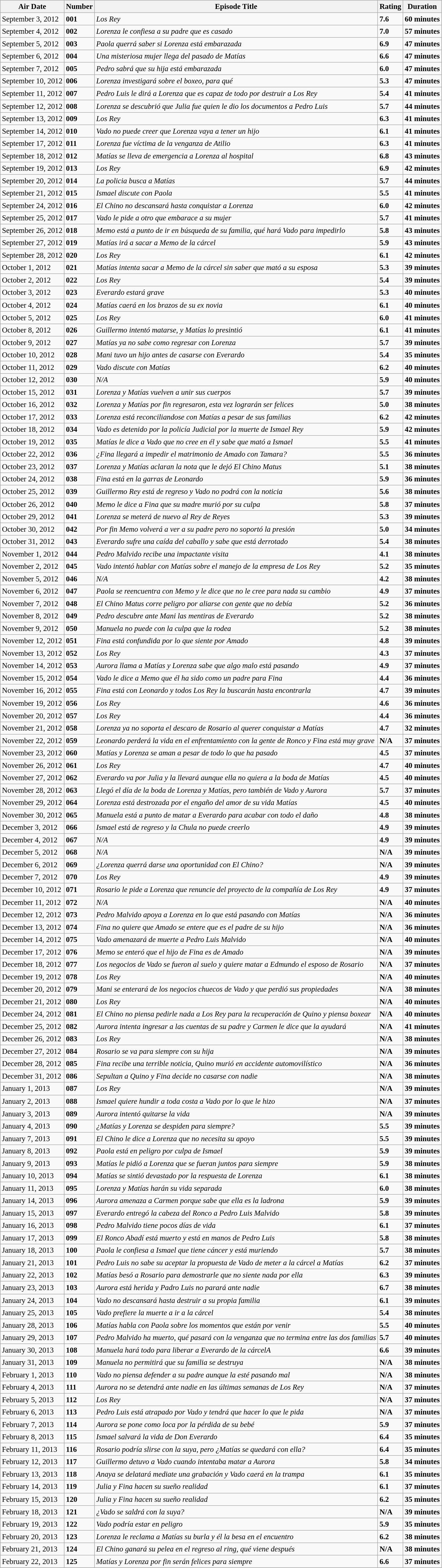<table class="wikitable" style="font-size: 95%;">
<tr>
<th>Air Date</th>
<th>Number</th>
<th>Episode Title</th>
<th>Rating</th>
<th>Duration</th>
</tr>
<tr>
<td>September 3, 2012</td>
<td><strong>001</strong></td>
<td><em>Los Rey</em></td>
<td><strong>7.6</strong></td>
<td><strong>60 minutes</strong></td>
</tr>
<tr>
<td>September 4, 2012</td>
<td><strong>002</strong></td>
<td><em>Lorenza le confiesa a su padre que es casado</em></td>
<td><strong>7.0</strong></td>
<td><strong>57 minutes</strong></td>
</tr>
<tr>
<td>September 5, 2012</td>
<td><strong>003</strong></td>
<td><em>Paola querrá saber si Lorenza está embarazada</em></td>
<td><strong>6.9</strong></td>
<td><strong>47 minutes</strong></td>
</tr>
<tr>
<td>September 6, 2012</td>
<td><strong>004</strong></td>
<td><em>Una misteriosa mujer llega del pasado de Matías</em></td>
<td><strong>6.6</strong></td>
<td><strong>47 minutes</strong></td>
</tr>
<tr>
<td>September 7, 2012</td>
<td><strong>005</strong></td>
<td><em>Pedro sabrá que su hija está embarazada</em></td>
<td><strong>6.0</strong></td>
<td><strong>47 minutes</strong></td>
</tr>
<tr>
<td>September 10, 2012</td>
<td><strong>006</strong></td>
<td><em>Lorenza investigará sobre el boxeo, para qué</em></td>
<td><strong>5.3</strong></td>
<td><strong>47 minutes</strong></td>
</tr>
<tr>
<td>September 11, 2012</td>
<td><strong>007</strong></td>
<td><em>Pedro Luis le dirá a Lorenza que es capaz de todo por destruir a Los Rey</em></td>
<td><strong>5.4</strong></td>
<td><strong>41 minutes</strong></td>
</tr>
<tr>
<td>September 12, 2012</td>
<td><strong>008</strong></td>
<td><em>Lorenza se descubrió que Julia fue quien le dio los documentos a Pedro Luis</em></td>
<td><strong>5.7</strong></td>
<td><strong>44 minutes</strong></td>
</tr>
<tr>
<td>September 13, 2012</td>
<td><strong>009</strong></td>
<td><em>Los Rey</em></td>
<td><strong>6.3</strong></td>
<td><strong>41 minutes</strong></td>
</tr>
<tr>
<td>September 14, 2012</td>
<td><strong>010</strong></td>
<td><em>Vado no puede creer que Lorenza vaya a tener un hijo</em></td>
<td><strong>6.1</strong></td>
<td><strong>41 minutes</strong></td>
</tr>
<tr>
<td>September 17, 2012</td>
<td><strong>011</strong></td>
<td><em>Lorenza fue víctima de la venganza de Atilio</em></td>
<td><strong>6.3</strong></td>
<td><strong>41 minutes</strong></td>
</tr>
<tr>
<td>September 18, 2012</td>
<td><strong>012</strong></td>
<td><em>Matías se lleva de emergencia a Lorenza al hospital</em></td>
<td><strong>6.8</strong></td>
<td><strong>43 minutes</strong></td>
</tr>
<tr>
<td>September 19, 2012</td>
<td><strong>013</strong></td>
<td><em>Los Rey</em></td>
<td><strong>6.9</strong></td>
<td><strong>42 minutes</strong></td>
</tr>
<tr>
<td>September 20, 2012</td>
<td><strong>014</strong></td>
<td><em>La policia busca a Matías</em></td>
<td><strong>5.7</strong></td>
<td><strong>44 minutes</strong></td>
</tr>
<tr>
<td>September 21, 2012</td>
<td><strong>015</strong></td>
<td><em>Ismael discute con Paola</em></td>
<td><strong>5.5</strong></td>
<td><strong>41 minutes</strong></td>
</tr>
<tr>
<td>September 24, 2012</td>
<td><strong>016</strong></td>
<td><em>El Chino no descansará hasta conquistar a Lorenza</em></td>
<td><strong>6.0</strong></td>
<td><strong>42 minutes</strong></td>
</tr>
<tr>
<td>September 25, 2012</td>
<td><strong>017</strong></td>
<td><em>Vado le pide a otro que embarace a su mujer</em></td>
<td><strong>5.7</strong></td>
<td><strong>41 minutes</strong></td>
</tr>
<tr>
<td>September 26, 2012</td>
<td><strong>018</strong></td>
<td><em>Memo está a punto de ir en búsqueda de su familia, qué hará Vado para impedirlo</em></td>
<td><strong>5.8</strong></td>
<td><strong>43 minutes</strong></td>
</tr>
<tr>
<td>September 27, 2012</td>
<td><strong>019</strong></td>
<td><em>Matías irá a sacar a Memo de la cárcel</em></td>
<td><strong>5.9</strong></td>
<td><strong>43 minutes</strong></td>
</tr>
<tr>
<td>September 28, 2012</td>
<td><strong>020</strong></td>
<td><em>Los Rey</em></td>
<td><strong>6.1</strong></td>
<td><strong>42 minutes</strong></td>
</tr>
<tr>
<td>October 1, 2012</td>
<td><strong>021</strong></td>
<td><em>Matías intenta sacar a Memo de la cárcel sin saber que mató a su esposa</em></td>
<td><strong>5.3</strong></td>
<td><strong>39 minutes</strong></td>
</tr>
<tr>
<td>October 2, 2012</td>
<td><strong>022</strong></td>
<td><em>Los Rey</em></td>
<td><strong>5.4</strong></td>
<td><strong>39 minutes</strong></td>
</tr>
<tr>
<td>October 3, 2012</td>
<td><strong>023</strong></td>
<td><em>Everardo estará grave</em></td>
<td><strong>5.3</strong></td>
<td><strong>40 minutes</strong></td>
</tr>
<tr>
<td>October 4, 2012</td>
<td><strong>024</strong></td>
<td><em>Matías caerá en los brazos de su ex novia</em></td>
<td><strong>6.1</strong></td>
<td><strong>40 minutes</strong></td>
</tr>
<tr>
<td>October 5, 2012</td>
<td><strong>025</strong></td>
<td><em>Los Rey</em></td>
<td><strong>6.0</strong></td>
<td><strong>41 minutes</strong></td>
</tr>
<tr>
<td>October 8, 2012</td>
<td><strong>026</strong></td>
<td><em>Guillermo intentó matarse, y Matías lo presintió</em></td>
<td><strong>6.1</strong></td>
<td><strong>41 minutes</strong></td>
</tr>
<tr>
<td>October 9, 2012</td>
<td><strong>027</strong></td>
<td><em>Matías ya no sabe como regresar con Lorenza</em></td>
<td><strong>5.7</strong></td>
<td><strong>39 minutes</strong></td>
</tr>
<tr>
<td>October 10, 2012</td>
<td><strong>028</strong></td>
<td><em>Mani tuvo un hijo antes de casarse con Everardo</em></td>
<td><strong>5.4</strong></td>
<td><strong>35 minutes</strong></td>
</tr>
<tr>
<td>October 11, 2012</td>
<td><strong>029</strong></td>
<td><em>Vado discute con Matías</em></td>
<td><strong>6.2</strong></td>
<td><strong>40 minutes</strong></td>
</tr>
<tr>
<td>October 12, 2012</td>
<td><strong>030</strong></td>
<td><em>N/A</em></td>
<td><strong>5.9</strong></td>
<td><strong>40 minutes</strong></td>
</tr>
<tr>
<td>October 15, 2012</td>
<td><strong>031</strong></td>
<td><em>Lorenza y Matías vuelven a unir sus cuerpos</em></td>
<td><strong>5.7</strong></td>
<td><strong>39 minutes</strong></td>
</tr>
<tr>
<td>October 16, 2012</td>
<td><strong>032</strong></td>
<td><em>Lorenza y Matías por fin regresaron, esta vez lograrán ser felices</em></td>
<td><strong>5.0</strong></td>
<td><strong>38 minutes</strong></td>
</tr>
<tr>
<td>October 17, 2012</td>
<td><strong>033</strong></td>
<td><em>Lorenza está reconciliandose con Matías a pesar de sus familias</em></td>
<td><strong>6.2</strong></td>
<td><strong>42 minutes</strong></td>
</tr>
<tr>
<td>October 18, 2012</td>
<td><strong>034</strong></td>
<td><em>Vado es detenido por la policía Judicial por la muerte de Ismael Rey</em></td>
<td><strong>5.9</strong></td>
<td><strong>42 minutes</strong></td>
</tr>
<tr>
<td>October 19, 2012</td>
<td><strong>035</strong></td>
<td><em>Matías le dice a Vado que no cree en él y sabe que mató a Ismael</em></td>
<td><strong>5.5</strong></td>
<td><strong>41 minutes</strong></td>
</tr>
<tr>
<td>October 22, 2012</td>
<td><strong>036</strong></td>
<td><em>¿Fina llegará a impedir el matrimonio de Amado con Tamara?</em></td>
<td><strong>5.5</strong></td>
<td><strong>36 minutes</strong></td>
</tr>
<tr>
<td>October 23, 2012</td>
<td><strong>037</strong></td>
<td><em>Lorenza y Matías aclaran la nota que le dejó El Chino Matus</em></td>
<td><strong>5.1</strong></td>
<td><strong>38 minutes</strong></td>
</tr>
<tr>
<td>October 24, 2012</td>
<td><strong>038</strong></td>
<td><em>Fina está en la garras de Leonardo</em></td>
<td><strong>5.9</strong></td>
<td><strong>36 minutes</strong></td>
</tr>
<tr>
<td>October 25, 2012</td>
<td><strong>039</strong></td>
<td><em>Guillermo Rey está de regreso y Vado no podrá con la noticia</em></td>
<td><strong>5.6</strong></td>
<td><strong>38 minutes</strong></td>
</tr>
<tr>
<td>October 26, 2012</td>
<td><strong>040</strong></td>
<td><em>Memo le dice a Fina que su madre murió por su culpa</em></td>
<td><strong>5.8</strong></td>
<td><strong>37 minutes</strong></td>
</tr>
<tr>
<td>October 29, 2012</td>
<td><strong>041</strong></td>
<td><em>Lorenza se meterá de nuevo al Rey de Reyes</em></td>
<td><strong>5.3</strong></td>
<td><strong>39 minutes</strong></td>
</tr>
<tr>
<td>October 30, 2012</td>
<td><strong>042</strong></td>
<td><em>Por fin Memo volverá a ver a su padre pero no soportó la presión</em></td>
<td><strong>5.0</strong></td>
<td><strong>34 minutes</strong></td>
</tr>
<tr>
<td>October 31, 2012</td>
<td><strong>043</strong></td>
<td><em>Everardo sufre una caída del caballo y sabe que está derrotado</em></td>
<td><strong>5.4</strong></td>
<td><strong>38 minutes</strong></td>
</tr>
<tr>
<td>November 1, 2012</td>
<td><strong>044</strong></td>
<td><em>Pedro Malvido recibe una impactante visita</em></td>
<td><strong>4.1</strong></td>
<td><strong>38 minutes</strong></td>
</tr>
<tr>
<td>November 2, 2012</td>
<td><strong>045</strong></td>
<td><em>Vado intentó hablar con Matías sobre el manejo de la empresa de Los Rey</em></td>
<td><strong>5.2</strong></td>
<td><strong>35 minutes</strong></td>
</tr>
<tr>
<td>November 5, 2012</td>
<td><strong>046</strong></td>
<td><em>N/A</em></td>
<td><strong>4.2</strong></td>
<td><strong>38 minutes</strong></td>
</tr>
<tr>
<td>November 6, 2012</td>
<td><strong>047</strong></td>
<td><em>Paola se reencuentra con Memo y le dice que no le cree para nada su cambio</em></td>
<td><strong>4.9</strong></td>
<td><strong>37 minutes</strong></td>
</tr>
<tr>
<td>November 7, 2012</td>
<td><strong>048</strong></td>
<td><em>El Chino Matus corre peligro por aliarse con gente que no debía</em></td>
<td><strong>5.2</strong></td>
<td><strong>36 minutes</strong></td>
</tr>
<tr>
<td>November 8, 2012</td>
<td><strong>049</strong></td>
<td><em>Pedro descubre ante Mani las mentiras de Everardo</em></td>
<td><strong>5.2</strong></td>
<td><strong>38 minutes</strong></td>
</tr>
<tr>
<td>November 9, 2012</td>
<td><strong>050</strong></td>
<td><em>Manuela no puede con la culpa que la rodea</em></td>
<td><strong>5.2</strong></td>
<td><strong>38 minutes</strong></td>
</tr>
<tr>
<td>November 12, 2012</td>
<td><strong>051</strong></td>
<td><em>Fina está confundida por lo que siente por Amado</em></td>
<td><strong>4.8</strong></td>
<td><strong>39 minutes</strong></td>
</tr>
<tr>
<td>November 13, 2012</td>
<td><strong>052</strong></td>
<td><em>Los Rey</em></td>
<td><strong>4.3</strong></td>
<td><strong>37 minutes</strong></td>
</tr>
<tr>
<td>November 14, 2012</td>
<td><strong>053</strong></td>
<td><em>Aurora llama a Matías y Lorenza sabe que algo malo está pasando</em></td>
<td><strong>4.9</strong></td>
<td><strong>37 minutes</strong></td>
</tr>
<tr>
<td>November 15, 2012</td>
<td><strong>054</strong></td>
<td><em>Vado le dice a Memo que él ha sido como un padre para Fina</em></td>
<td><strong>4.4</strong></td>
<td><strong>36 minutes</strong></td>
</tr>
<tr>
<td>November 16, 2012</td>
<td><strong>055</strong></td>
<td><em>Fina está con Leonardo y todos Los Rey la buscarán hasta encontrarla</em></td>
<td><strong>4.7</strong></td>
<td><strong>39 minutes</strong></td>
</tr>
<tr>
<td>November 19, 2012</td>
<td><strong>056</strong></td>
<td><em>Los Rey</em></td>
<td><strong>4.6</strong></td>
<td><strong>36 minutes</strong></td>
</tr>
<tr>
<td>November 20, 2012</td>
<td><strong>057</strong></td>
<td><em>Los Rey</em></td>
<td><strong>4.4</strong></td>
<td><strong>36 minutes</strong></td>
</tr>
<tr>
<td>November 21, 2012</td>
<td><strong>058</strong></td>
<td><em>Lorenza ya no soporta el descaro de Rosario al querer conquistar a Matías</em></td>
<td><strong>4.7</strong></td>
<td><strong>32 minutes</strong></td>
</tr>
<tr>
<td>November 22, 2012</td>
<td><strong>059</strong></td>
<td><em>Leonardo perderá la vida en el enfrentamiento con la gente de Ronco y Fina está muy grave</em></td>
<td><strong>N/A</strong></td>
<td><strong>37 minutes</strong></td>
</tr>
<tr>
<td>November 23, 2012</td>
<td><strong>060</strong></td>
<td><em>Matías y Lorenza se aman a pesar de todo lo que ha pasado</em></td>
<td><strong>4.5</strong></td>
<td><strong>37 minutes</strong></td>
</tr>
<tr>
<td>November 26, 2012</td>
<td><strong>061</strong></td>
<td><em>Los Rey</em></td>
<td><strong>4.7</strong></td>
<td><strong>40 minutes</strong></td>
</tr>
<tr>
<td>November 27, 2012</td>
<td><strong>062</strong></td>
<td><em>Everardo va por Julia y la llevará aunque ella no quiera a la boda de Matías</em></td>
<td><strong>4.5</strong></td>
<td><strong>40 minutes</strong></td>
</tr>
<tr>
<td>November 28, 2012</td>
<td><strong>063</strong></td>
<td><em>Llegó el día de la boda de Lorenza y Matías, pero también de Vado y Aurora</em></td>
<td><strong>5.7</strong></td>
<td><strong>37 minutes</strong></td>
</tr>
<tr>
<td>November 29, 2012</td>
<td><strong>064</strong></td>
<td><em>Lorenza está destrozada por el engaño del amor de su vida Matías</em></td>
<td><strong>4.5</strong></td>
<td><strong>40 minutes</strong></td>
</tr>
<tr>
<td>November 30, 2012</td>
<td><strong>065</strong></td>
<td><em>Manuela está a punto de matar a Everardo para acabar con todo el daño</em></td>
<td><strong>4.8</strong></td>
<td><strong>38 minutes</strong></td>
</tr>
<tr>
<td>December 3, 2012</td>
<td><strong>066</strong></td>
<td><em>Ismael está de regreso y la Chula no puede creerlo</em></td>
<td><strong>4.9</strong></td>
<td><strong>39 minutes</strong></td>
</tr>
<tr>
<td>December 4, 2012</td>
<td><strong>067</strong></td>
<td><em>N/A</em></td>
<td><strong>4.9</strong></td>
<td><strong>39 minutes</strong></td>
</tr>
<tr>
<td>December 5, 2012</td>
<td><strong>068</strong></td>
<td><em>N/A</em></td>
<td><strong>N/A</strong></td>
<td><strong>39 minutes</strong></td>
</tr>
<tr>
<td>December 6, 2012</td>
<td><strong>069</strong></td>
<td><em>¿Lorenza querrá darse una oportunidad con El Chino?</em></td>
<td><strong>N/A</strong></td>
<td><strong>39 minutes</strong></td>
</tr>
<tr>
<td>December 7, 2012</td>
<td><strong>070</strong></td>
<td><em>Los Rey</em></td>
<td><strong>4.9</strong></td>
<td><strong>39 minutes</strong></td>
</tr>
<tr>
<td>December 10, 2012</td>
<td><strong>071</strong></td>
<td><em>Rosario le pide a Lorenza que renuncie del proyecto de la compañía de Los Rey</em></td>
<td><strong>4.9</strong></td>
<td><strong>37 minutes</strong></td>
</tr>
<tr>
<td>December 11, 2012</td>
<td><strong>072</strong></td>
<td><em>N/A</em></td>
<td><strong>N/A</strong></td>
<td><strong>40 minutes</strong></td>
</tr>
<tr>
<td>December 12, 2012</td>
<td><strong>073</strong></td>
<td><em>Pedro Malvido apoya a Lorenza en lo que está pasando con Matías</em></td>
<td><strong>N/A</strong></td>
<td><strong>36 minutes</strong></td>
</tr>
<tr>
<td>December 13, 2012</td>
<td><strong>074</strong></td>
<td><em>Fina no quiere que Amado se entere que es el padre de su hijo</em></td>
<td><strong>N/A</strong></td>
<td><strong>36 minutes</strong></td>
</tr>
<tr>
<td>December 14, 2012</td>
<td><strong>075</strong></td>
<td><em>Vado amenazará de muerte a Pedro Luis Malvido</em></td>
<td><strong>N/A</strong></td>
<td><strong>40 minutes</strong></td>
</tr>
<tr>
<td>December 17, 2012</td>
<td><strong>076</strong></td>
<td><em>Memo se enteró que el hijo de Fina es de Amado</em></td>
<td><strong>N/A</strong></td>
<td><strong>39 minutes</strong></td>
</tr>
<tr>
<td>December 18, 2012</td>
<td><strong>077</strong></td>
<td><em>Los negocios de Vado se fueron al suelo y quiere matar a Edmundo el esposo de Rosario</em></td>
<td><strong>N/A</strong></td>
<td><strong>37 minutes</strong></td>
</tr>
<tr>
<td>December 19, 2012</td>
<td><strong>078</strong></td>
<td><em>Los Rey</em></td>
<td><strong>N/A</strong></td>
<td><strong>40 minutes</strong></td>
</tr>
<tr>
<td>December 20, 2012</td>
<td><strong>079</strong></td>
<td><em>Mani se enterará de los negocios chuecos de Vado y que perdió sus propiedades</em></td>
<td><strong>N/A</strong></td>
<td><strong>38 minutes</strong></td>
</tr>
<tr>
<td>December 21, 2012</td>
<td><strong>080</strong></td>
<td><em>Los Rey</em></td>
<td><strong>N/A</strong></td>
<td><strong>40 minutes</strong></td>
</tr>
<tr>
<td>December 24, 2012</td>
<td><strong>081</strong></td>
<td><em>El Chino no piensa pedirle nada a Los Rey para la recuperación de Quino y piensa boxear</em></td>
<td><strong>N/A</strong></td>
<td><strong>40 minutes</strong></td>
</tr>
<tr>
<td>December 25, 2012</td>
<td><strong>082</strong></td>
<td><em>Aurora intenta ingresar a las cuentas de su padre y Carmen le dice que la ayudará</em></td>
<td><strong>N/A</strong></td>
<td><strong>41 minutes</strong></td>
</tr>
<tr>
<td>December 26, 2012</td>
<td><strong>083</strong></td>
<td><em>Los Rey</em></td>
<td><strong>N/A</strong></td>
<td><strong>38 minutes</strong></td>
</tr>
<tr>
<td>December 27, 2012</td>
<td><strong>084</strong></td>
<td><em>Rosario se va para siempre con su hija</em></td>
<td><strong>N/A</strong></td>
<td><strong>39 minutes</strong></td>
</tr>
<tr>
<td>December 28, 2012</td>
<td><strong>085</strong></td>
<td><em>Fina recibe una terrible noticia, Quino murió en accidente automovilístico</em></td>
<td><strong>N/A</strong></td>
<td><strong>36 minutes</strong></td>
</tr>
<tr>
<td>December 31, 2012</td>
<td><strong>086</strong></td>
<td><em>Sepultan a Quino y Fina decide no casarse con nadie</em></td>
<td><strong>N/A</strong></td>
<td><strong>38 minutes</strong></td>
</tr>
<tr>
<td>January 1, 2013</td>
<td><strong>087</strong></td>
<td><em>Los Rey</em></td>
<td><strong>N/A</strong></td>
<td><strong>39 minutes</strong></td>
</tr>
<tr>
<td>January 2, 2013</td>
<td><strong>088</strong></td>
<td><em>Ismael quiere hundir a toda costa a Vado por lo que le hizo</em></td>
<td><strong>N/A</strong></td>
<td><strong>37 minutes</strong></td>
</tr>
<tr>
<td>January 3, 2013</td>
<td><strong>089</strong></td>
<td><em>Aurora intentó quitarse la vida</em></td>
<td><strong>N/A</strong></td>
<td><strong>39 minutes</strong></td>
</tr>
<tr>
<td>January 4, 2013</td>
<td><strong>090</strong></td>
<td><em>¿Matías y Lorenza se despiden para siempre?</em></td>
<td><strong>5.5</strong></td>
<td><strong>39 minutes</strong></td>
</tr>
<tr>
<td>January 7, 2013</td>
<td><strong>091</strong></td>
<td><em>El Chino le dice a Lorenza que no necesita su apoyo</em></td>
<td><strong>5.5</strong></td>
<td><strong>39 minutes</strong></td>
</tr>
<tr>
<td>January 8, 2013</td>
<td><strong>092</strong></td>
<td><em>Paola está en peligro por culpa de Ismael</em></td>
<td><strong>5.9</strong></td>
<td><strong>39 minutes</strong></td>
</tr>
<tr>
<td>January 9, 2013</td>
<td><strong>093</strong></td>
<td><em>Matías le pidió a Lorenza que se fueran juntos para siempre</em></td>
<td><strong>5.9</strong></td>
<td><strong>38 minutes</strong></td>
</tr>
<tr>
<td>January 10, 2013</td>
<td><strong>094</strong></td>
<td><em>Matías se sintió devastado por la respuesta de Lorenza</em></td>
<td><strong>6.1</strong></td>
<td><strong>38 minutes</strong></td>
</tr>
<tr>
<td>January 11, 2013</td>
<td><strong>095</strong></td>
<td><em>Lorenza y Matías harán su vida separada</em></td>
<td><strong>6.0</strong></td>
<td><strong>38 minutes</strong></td>
</tr>
<tr>
<td>January 14, 2013</td>
<td><strong>096</strong></td>
<td><em>Aurora amenaza a Carmen porque sabe que ella es la ladrona</em></td>
<td><strong>5.9</strong></td>
<td><strong>39 minutes</strong></td>
</tr>
<tr>
<td>January 15, 2013</td>
<td><strong>097</strong></td>
<td><em>Everardo entregó la cabeza del Ronco a Pedro Luis Malvido</em></td>
<td><strong>5.8</strong></td>
<td><strong>39 minutes</strong></td>
</tr>
<tr>
<td>January 16, 2013</td>
<td><strong>098</strong></td>
<td><em>Pedro Malvido tiene pocos días de vida</em></td>
<td><strong>6.1</strong></td>
<td><strong>37 minutes</strong></td>
</tr>
<tr>
<td>January 17, 2013</td>
<td><strong>099</strong></td>
<td><em>El Ronco Abadí está muerto y está en manos de Pedro Luis</em></td>
<td><strong>5.8</strong></td>
<td><strong>38 minutes</strong></td>
</tr>
<tr>
<td>January 18, 2013</td>
<td><strong>100</strong></td>
<td><em>Paola le confiesa a Ismael que tiene cáncer y está muriendo</em></td>
<td><strong>5.7</strong></td>
<td><strong>38 minutes</strong></td>
</tr>
<tr>
<td>January 21, 2013</td>
<td><strong>101</strong></td>
<td><em>Pedro Luis no sabe su aceptar la propuesta de Vado de meter a la cárcel a Matías</em></td>
<td><strong>6.2</strong></td>
<td><strong>37 minutes</strong></td>
</tr>
<tr>
<td>January 22, 2013</td>
<td><strong>102</strong></td>
<td><em>Matías besó a Rosario para demostrarle que no siente nada por ella</em></td>
<td><strong>6.3</strong></td>
<td><strong>39 minutes</strong></td>
</tr>
<tr>
<td>January 23, 2013</td>
<td><strong>103</strong></td>
<td><em>Aurora está herida y Padro Luis no parará ante nadie</em></td>
<td><strong>6.7</strong></td>
<td><strong>38 minutes</strong></td>
</tr>
<tr>
<td>January 24, 2013</td>
<td><strong>104</strong></td>
<td><em>Vado no descansará hasta destruir a su propia familia</em></td>
<td><strong>6.1</strong></td>
<td><strong>39 minutes</strong></td>
</tr>
<tr>
<td>January 25, 2013</td>
<td><strong>105</strong></td>
<td><em>Vado prefiere la muerte a ir a la cárcel</em></td>
<td><strong>5.4</strong></td>
<td><strong>38 minutes</strong></td>
</tr>
<tr>
<td>January 28, 2013</td>
<td><strong>106</strong></td>
<td><em>Matías habla con Paola sobre los momentos que están por venir</em></td>
<td><strong>5.5</strong></td>
<td><strong>40 minutes</strong></td>
</tr>
<tr>
<td>January 29, 2013</td>
<td><strong>107</strong></td>
<td><em>Pedro Malvido ha muerto, qué pasará con la venganza que no termina entre las dos familias</em></td>
<td><strong>5.7</strong></td>
<td><strong>40 minutes</strong></td>
</tr>
<tr>
<td>January 30, 2013</td>
<td><strong>108</strong></td>
<td><em>Manuela hará todo para liberar a Everardo de la cárcelA</em></td>
<td><strong>6.6</strong></td>
<td><strong>39 minutes</strong></td>
</tr>
<tr>
<td>January 31, 2013</td>
<td><strong>109</strong></td>
<td><em>Manuela no permitirá que su familia se destruya</em></td>
<td><strong>N/A</strong></td>
<td><strong>38 minutes</strong></td>
</tr>
<tr>
<td>February 1, 2013</td>
<td><strong>110</strong></td>
<td><em>Vado no piensa defender a su padre aunque la esté pasando mal</em></td>
<td><strong>N/A</strong></td>
<td><strong>38 minutes</strong></td>
</tr>
<tr>
<td>February 4, 2013</td>
<td><strong>111</strong></td>
<td><em>Aurora no se detendrá ante nadie en las últimas semanas de Los Rey</em></td>
<td><strong>N/A</strong></td>
<td><strong>37 minutes</strong></td>
</tr>
<tr>
<td>February 5, 2013</td>
<td><strong>112</strong></td>
<td><em>Los Rey</em></td>
<td><strong>N/A</strong></td>
<td><strong>37 minutes</strong></td>
</tr>
<tr>
<td>February 6, 2013</td>
<td><strong>113</strong></td>
<td><em>Pedro Luis está atrapado por Vado y tendrá que hacer lo que le pida</em></td>
<td><strong>N/A</strong></td>
<td><strong>37 minutes</strong></td>
</tr>
<tr>
<td>February 7, 2013</td>
<td><strong>114</strong></td>
<td><em>Aurora se pone como loca por la pérdida de su bebé</em></td>
<td><strong>5.9</strong></td>
<td><strong>37 minutes</strong></td>
</tr>
<tr>
<td>February 8, 2013</td>
<td><strong>115</strong></td>
<td><em>Ismael salvará la vida de Don Everardo</em></td>
<td><strong>6.4</strong></td>
<td><strong>35 minutes</strong></td>
</tr>
<tr>
<td>February 11, 2013</td>
<td><strong>116</strong></td>
<td><em>Rosario podría slirse con la suya, pero ¿Matías se quedará con ella?</em></td>
<td><strong>6.4</strong></td>
<td><strong>35 minutes</strong></td>
</tr>
<tr>
<td>February 12, 2013</td>
<td><strong>117</strong></td>
<td><em>Guillermo detuvo a Vado cuando intentaba matar a Aurora</em></td>
<td><strong>5.8</strong></td>
<td><strong>34 minutes</strong></td>
</tr>
<tr>
<td>February 13, 2013</td>
<td><strong>118</strong></td>
<td><em>Anaya se delatará mediate una grabación y Vado caerá en la trampa</em></td>
<td><strong>6.1</strong></td>
<td><strong>35 minutes</strong></td>
</tr>
<tr>
<td>February 14, 2013</td>
<td><strong>119</strong></td>
<td><em>Julia y Fina hacen su sueño realidad</em></td>
<td><strong>6.1</strong></td>
<td><strong>37 minutes</strong></td>
</tr>
<tr>
<td>February 15, 2013</td>
<td><strong>120</strong></td>
<td><em>Julia y Fina hacen su sueño realidad</em></td>
<td><strong>6.2</strong></td>
<td><strong>35 minutes</strong></td>
</tr>
<tr>
<td>February 18, 2013</td>
<td><strong>121</strong></td>
<td><em>¿Vado se saldrá con la suya?</em></td>
<td><strong>N/A</strong></td>
<td><strong>39 minutes</strong></td>
</tr>
<tr>
<td>February 19, 2013</td>
<td><strong>122</strong></td>
<td><em>Vado podría estar en peligro</em></td>
<td><strong>5.9</strong></td>
<td><strong>35 minutes</strong></td>
</tr>
<tr>
<td>February 20, 2013</td>
<td><strong>123</strong></td>
<td><em>Lorenza le reclama a Matías su burla y él la besa en el encuentro</em></td>
<td><strong>6.2</strong></td>
<td><strong>38 minutes</strong></td>
</tr>
<tr>
<td>February 21, 2013</td>
<td><strong>124</strong></td>
<td><em>El Chino ganará su pelea en el regreso al ring, qué viene después</em></td>
<td><strong>N/A</strong></td>
<td><strong>38 minutes</strong></td>
</tr>
<tr>
<td>February 22, 2013</td>
<td><strong>125</strong></td>
<td><em>Matías y Lorenza por fin serán felices para siempre</em></td>
<td><strong>6.6</strong></td>
<td><strong>37 minutes</strong></td>
</tr>
<tr>
</tr>
</table>
